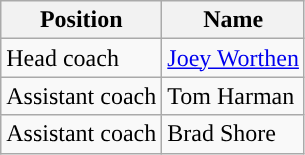<table class= wikitable>
<tr>
<th width=xpx>Position</th>
<th width=xpx>Name</th>
</tr>
<tr>
<td>Head coach</td>
<td><a href='#'>Joey Worthen</a></td>
</tr>
<tr>
<td>Assistant coach</td>
<td>Tom Harman</td>
</tr>
<tr>
<td>Assistant coach</td>
<td>Brad Shore</td>
</tr>
</table>
